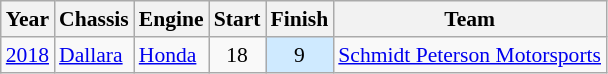<table class="wikitable" style="font-size: 90%;">
<tr>
<th>Year</th>
<th>Chassis</th>
<th>Engine</th>
<th>Start</th>
<th>Finish</th>
<th>Team</th>
</tr>
<tr>
<td><a href='#'>2018</a></td>
<td><a href='#'>Dallara</a></td>
<td><a href='#'>Honda</a></td>
<td align=center>18</td>
<td style="text-align:center; background:#CFEAFF;">9</td>
<td nowrap><a href='#'>Schmidt Peterson Motorsports</a></td>
</tr>
</table>
